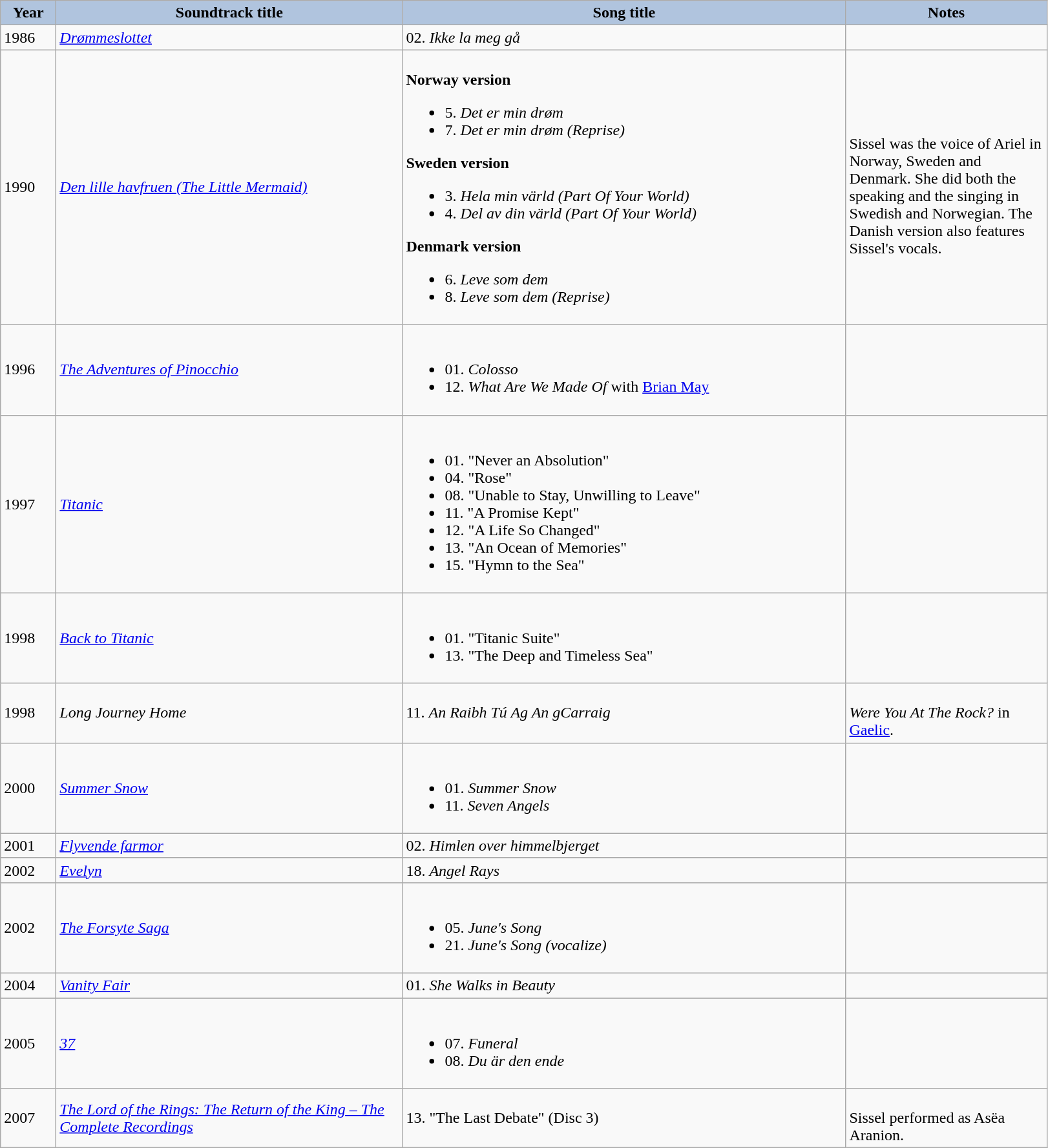<table class="wikitable">
<tr>
<th style="background:#B0C4DE" width="50">Year</th>
<th style="background:#B0C4DE" width="350">Soundtrack title</th>
<th style="background:#B0C4DE" width="450">Song title</th>
<th style="background:#B0C4DE" width="200">Notes</th>
</tr>
<tr>
<td>1986</td>
<td><em><a href='#'>Drømmeslottet</a></em></td>
<td>02. <em>Ikke la meg gå</em></td>
<td></td>
</tr>
<tr>
<td>1990</td>
<td><em><a href='#'>Den lille havfruen (The Little Mermaid)</a></em></td>
<td><br><strong>Norway version</strong><ul><li>5. <em>Det er min drøm</em></li><li>7. <em>Det er min drøm (Reprise)</em></li></ul><strong>Sweden version</strong><ul><li>3. <em>Hela min värld (Part Of Your World)</em></li><li>4. <em>Del av din värld (Part Of Your World)</em></li></ul><strong>Denmark version</strong><ul><li>6. <em>Leve som dem</em></li><li>8. <em>Leve som dem (Reprise)</em></li></ul></td>
<td><br>Sissel was the voice of Ariel in Norway, Sweden and Denmark. She did both the speaking and the singing in Swedish and Norwegian. The Danish version also features Sissel's vocals.</td>
</tr>
<tr>
<td>1996</td>
<td><em><a href='#'>The Adventures of Pinocchio</a></em></td>
<td><br><ul><li>01. <em>Colosso</em></li><li>12. <em>What Are We Made Of</em> with <a href='#'>Brian May</a></li></ul></td>
<td></td>
</tr>
<tr>
<td>1997</td>
<td><em><a href='#'>Titanic</a></em></td>
<td><br><ul><li>01. "Never an Absolution"</li><li>04. "Rose"</li><li>08. "Unable to Stay, Unwilling to Leave"</li><li>11. "A Promise Kept"</li><li>12. "A Life So Changed"</li><li>13. "An Ocean of Memories"</li><li>15. "Hymn to the Sea"</li></ul></td>
<td></td>
</tr>
<tr>
<td>1998</td>
<td><em><a href='#'>Back to Titanic</a></em></td>
<td><br><ul><li>01. "Titanic Suite"</li><li>13. "The Deep and Timeless Sea"</li></ul></td>
<td></td>
</tr>
<tr>
<td>1998</td>
<td><em>Long Journey Home</em></td>
<td>11. <em>An Raibh Tú Ag An gCarraig</em></td>
<td><br><em>Were You At The Rock?</em> in <a href='#'>Gaelic</a>.</td>
</tr>
<tr>
<td>2000</td>
<td><em><a href='#'>Summer Snow</a></em></td>
<td><br><ul><li>01. <em>Summer Snow</em></li><li>11. <em>Seven Angels</em></li></ul></td>
<td></td>
</tr>
<tr>
<td>2001</td>
<td><em><a href='#'>Flyvende farmor</a></em></td>
<td>02. <em>Himlen over himmelbjerget</em></td>
<td></td>
</tr>
<tr>
<td>2002</td>
<td><em><a href='#'>Evelyn</a></em></td>
<td>18. <em>Angel Rays</em></td>
<td></td>
</tr>
<tr>
<td>2002</td>
<td><em><a href='#'>The Forsyte Saga</a></em></td>
<td><br><ul><li>05. <em>June's Song</em></li><li>21. <em>June's Song (vocalize)</em></li></ul></td>
<td></td>
</tr>
<tr>
<td>2004</td>
<td><em><a href='#'>Vanity Fair</a></em></td>
<td>01. <em>She Walks in Beauty</em></td>
<td></td>
</tr>
<tr>
<td>2005</td>
<td><em><a href='#'>37</a></em></td>
<td><br><ul><li>07. <em>Funeral</em></li><li>08. <em>Du är den ende</em></li></ul></td>
<td></td>
</tr>
<tr>
<td>2007</td>
<td Music of The Lord of the Rings film trilogy#The Return of the King 2><em><a href='#'>The Lord of the Rings: The Return of the King – The Complete Recordings</a></em></td>
<td>13. "The Last Debate" (Disc 3)</td>
<td><br>Sissel performed as Asëa Aranion.</td>
</tr>
</table>
